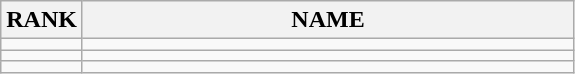<table class="wikitable">
<tr>
<th>RANK</th>
<th style="width: 20em">NAME</th>
</tr>
<tr>
<td align="center"></td>
<td></td>
</tr>
<tr>
<td align="center"></td>
<td></td>
</tr>
<tr>
<td align="center"></td>
<td></td>
</tr>
</table>
